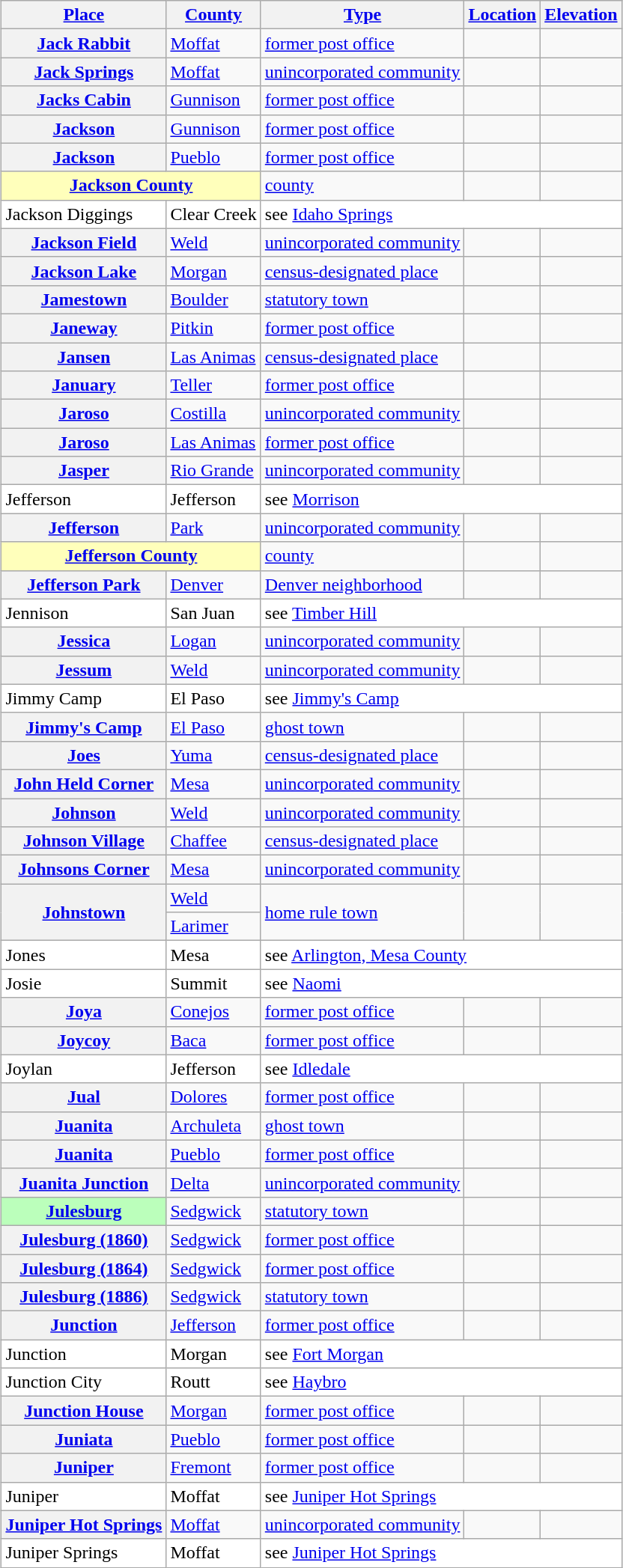<table class="wikitable sortable plainrowheaders" style="margin:auto;">
<tr>
<th scope=col><a href='#'>Place</a></th>
<th scope=col><a href='#'>County</a></th>
<th scope=col><a href='#'>Type</a></th>
<th scope=col><a href='#'>Location</a></th>
<th scope=col><a href='#'>Elevation</a></th>
</tr>
<tr>
<th scope=row><a href='#'>Jack Rabbit</a></th>
<td><a href='#'>Moffat</a></td>
<td><a href='#'>former post office</a></td>
<td></td>
<td></td>
</tr>
<tr>
<th scope=row><a href='#'>Jack Springs</a></th>
<td><a href='#'>Moffat</a></td>
<td><a href='#'>unincorporated community</a></td>
<td></td>
<td align=right></td>
</tr>
<tr>
<th scope=row><a href='#'>Jacks Cabin</a></th>
<td><a href='#'>Gunnison</a></td>
<td><a href='#'>former post office</a></td>
<td></td>
<td></td>
</tr>
<tr>
<th scope=row><a href='#'>Jackson</a></th>
<td><a href='#'>Gunnison</a></td>
<td><a href='#'>former post office</a></td>
<td></td>
<td></td>
</tr>
<tr>
<th scope=row><a href='#'>Jackson</a></th>
<td><a href='#'>Pueblo</a></td>
<td><a href='#'>former post office</a></td>
<td></td>
<td></td>
</tr>
<tr>
<th scope=row colspan=2 style="background:#FFFFBB;"><a href='#'>Jackson County</a></th>
<td><a href='#'>county</a></td>
<td></td>
<td></td>
</tr>
<tr bgcolor=white>
<td>Jackson Diggings</td>
<td>Clear Creek</td>
<td colspan=3>see <a href='#'>Idaho Springs</a></td>
</tr>
<tr>
<th scope=row><a href='#'>Jackson Field</a></th>
<td><a href='#'>Weld</a></td>
<td><a href='#'>unincorporated community</a></td>
<td></td>
<td align=right></td>
</tr>
<tr>
<th scope=row><a href='#'>Jackson Lake</a></th>
<td><a href='#'>Morgan</a></td>
<td><a href='#'>census-designated place</a></td>
<td></td>
<td align=right></td>
</tr>
<tr>
<th scope=row><a href='#'>Jamestown</a></th>
<td><a href='#'>Boulder</a></td>
<td><a href='#'>statutory town</a></td>
<td></td>
<td align=right></td>
</tr>
<tr>
<th scope=row><a href='#'>Janeway</a></th>
<td><a href='#'>Pitkin</a></td>
<td><a href='#'>former post office</a></td>
<td></td>
<td></td>
</tr>
<tr>
<th scope=row><a href='#'>Jansen</a></th>
<td><a href='#'>Las Animas</a></td>
<td><a href='#'>census-designated place</a></td>
<td></td>
<td align=right></td>
</tr>
<tr>
<th scope=row><a href='#'>January</a></th>
<td><a href='#'>Teller</a></td>
<td><a href='#'>former post office</a></td>
<td></td>
<td></td>
</tr>
<tr>
<th scope=row><a href='#'>Jaroso</a></th>
<td><a href='#'>Costilla</a></td>
<td><a href='#'>unincorporated community</a></td>
<td></td>
<td align=right></td>
</tr>
<tr>
<th scope=row><a href='#'>Jaroso</a></th>
<td><a href='#'>Las Animas</a></td>
<td><a href='#'>former post office</a></td>
<td></td>
<td></td>
</tr>
<tr>
<th scope=row><a href='#'>Jasper</a></th>
<td><a href='#'>Rio Grande</a></td>
<td><a href='#'>unincorporated community</a></td>
<td></td>
<td align=right></td>
</tr>
<tr bgcolor=white>
<td>Jefferson</td>
<td>Jefferson</td>
<td colspan=3>see <a href='#'>Morrison</a></td>
</tr>
<tr>
<th scope=row><a href='#'>Jefferson</a></th>
<td><a href='#'>Park</a></td>
<td><a href='#'>unincorporated community</a></td>
<td></td>
<td align=right></td>
</tr>
<tr>
<th scope=row colspan=2 style="background:#FFFFBB;"><a href='#'>Jefferson County</a></th>
<td><a href='#'>county</a></td>
<td></td>
<td></td>
</tr>
<tr>
<th scope=row><a href='#'>Jefferson Park</a></th>
<td><a href='#'>Denver</a></td>
<td><a href='#'>Denver neighborhood</a></td>
<td></td>
<td></td>
</tr>
<tr bgcolor=white>
<td>Jennison</td>
<td>San Juan</td>
<td colspan=3>see <a href='#'>Timber Hill</a></td>
</tr>
<tr>
<th scope=row><a href='#'>Jessica</a></th>
<td><a href='#'>Logan</a></td>
<td><a href='#'>unincorporated community</a></td>
<td></td>
<td align=right></td>
</tr>
<tr>
<th scope=row><a href='#'>Jessum</a></th>
<td><a href='#'>Weld</a></td>
<td><a href='#'>unincorporated community</a></td>
<td></td>
<td align=right></td>
</tr>
<tr bgcolor=white>
<td>Jimmy Camp</td>
<td>El Paso</td>
<td colspan=3>see <a href='#'>Jimmy's Camp</a></td>
</tr>
<tr>
<th scope=row><a href='#'>Jimmy's Camp</a></th>
<td><a href='#'>El Paso</a></td>
<td><a href='#'>ghost town</a></td>
<td></td>
<td></td>
</tr>
<tr>
<th scope=row><a href='#'>Joes</a></th>
<td><a href='#'>Yuma</a></td>
<td><a href='#'>census-designated place</a></td>
<td></td>
<td align=right></td>
</tr>
<tr>
<th scope=row><a href='#'>John Held Corner</a></th>
<td><a href='#'>Mesa</a></td>
<td><a href='#'>unincorporated community</a></td>
<td></td>
<td align=right></td>
</tr>
<tr>
<th scope=row><a href='#'>Johnson</a></th>
<td><a href='#'>Weld</a></td>
<td><a href='#'>unincorporated community</a></td>
<td></td>
<td align=right></td>
</tr>
<tr>
<th scope=row><a href='#'>Johnson Village</a></th>
<td><a href='#'>Chaffee</a></td>
<td><a href='#'>census-designated place</a></td>
<td></td>
<td align=right></td>
</tr>
<tr>
<th scope=row><a href='#'>Johnsons Corner</a></th>
<td><a href='#'>Mesa</a></td>
<td><a href='#'>unincorporated community</a></td>
<td></td>
<td align=right></td>
</tr>
<tr>
<th scope=row rowspan=2><a href='#'>Johnstown</a></th>
<td><a href='#'>Weld</a></td>
<td rowspan=2><a href='#'>home rule town</a></td>
<td rowspan=2></td>
<td rowspan=2 align=right></td>
</tr>
<tr>
<td><a href='#'>Larimer</a></td>
</tr>
<tr bgcolor=white>
<td>Jones</td>
<td>Mesa</td>
<td colspan=3>see <a href='#'>Arlington, Mesa County</a></td>
</tr>
<tr bgcolor=white>
<td>Josie</td>
<td>Summit</td>
<td colspan=3>see <a href='#'>Naomi</a></td>
</tr>
<tr>
<th scope=row><a href='#'>Joya</a></th>
<td><a href='#'>Conejos</a></td>
<td><a href='#'>former post office</a></td>
<td></td>
<td></td>
</tr>
<tr>
<th scope=row><a href='#'>Joycoy</a></th>
<td><a href='#'>Baca</a></td>
<td><a href='#'>former post office</a></td>
<td></td>
<td></td>
</tr>
<tr bgcolor=white>
<td>Joylan</td>
<td>Jefferson</td>
<td colspan=3>see <a href='#'>Idledale</a></td>
</tr>
<tr>
<th scope=row><a href='#'>Jual</a></th>
<td><a href='#'>Dolores</a></td>
<td><a href='#'>former post office</a></td>
<td></td>
<td></td>
</tr>
<tr>
<th scope=row><a href='#'>Juanita</a></th>
<td><a href='#'>Archuleta</a></td>
<td><a href='#'>ghost town</a></td>
<td></td>
<td align=right></td>
</tr>
<tr>
<th scope=row><a href='#'>Juanita</a></th>
<td><a href='#'>Pueblo</a></td>
<td><a href='#'>former post office</a></td>
<td></td>
<td></td>
</tr>
<tr>
<th scope=row><a href='#'>Juanita Junction</a></th>
<td><a href='#'>Delta</a></td>
<td><a href='#'>unincorporated community</a></td>
<td></td>
<td align=right></td>
</tr>
<tr>
<th scope=row style="background:#BBFFBB;"><a href='#'>Julesburg</a></th>
<td><a href='#'>Sedgwick</a></td>
<td><a href='#'>statutory town</a></td>
<td></td>
<td align=right></td>
</tr>
<tr>
<th scope=row><a href='#'>Julesburg (1860)</a></th>
<td><a href='#'>Sedgwick</a></td>
<td><a href='#'>former post office</a></td>
<td></td>
<td></td>
</tr>
<tr>
<th scope=row><a href='#'>Julesburg (1864)</a></th>
<td><a href='#'>Sedgwick</a></td>
<td><a href='#'>former post office</a></td>
<td></td>
<td></td>
</tr>
<tr>
<th scope=row><a href='#'>Julesburg (1886)</a></th>
<td><a href='#'>Sedgwick</a></td>
<td><a href='#'>statutory town</a></td>
<td></td>
<td></td>
</tr>
<tr>
<th scope=row><a href='#'>Junction</a></th>
<td><a href='#'>Jefferson</a></td>
<td><a href='#'>former post office</a></td>
<td></td>
<td></td>
</tr>
<tr bgcolor=white>
<td>Junction</td>
<td>Morgan</td>
<td colspan=3>see <a href='#'>Fort Morgan</a></td>
</tr>
<tr bgcolor=white>
<td>Junction City</td>
<td>Routt</td>
<td colspan=3>see <a href='#'>Haybro</a></td>
</tr>
<tr>
<th scope=row><a href='#'>Junction House</a></th>
<td><a href='#'>Morgan</a></td>
<td><a href='#'>former post office</a></td>
<td></td>
<td></td>
</tr>
<tr>
<th scope=row><a href='#'>Juniata</a></th>
<td><a href='#'>Pueblo</a></td>
<td><a href='#'>former post office</a></td>
<td></td>
<td></td>
</tr>
<tr>
<th scope=row><a href='#'>Juniper</a></th>
<td><a href='#'>Fremont</a></td>
<td><a href='#'>former post office</a></td>
<td></td>
<td></td>
</tr>
<tr bgcolor=white>
<td>Juniper</td>
<td>Moffat</td>
<td colspan=3>see <a href='#'>Juniper Hot Springs</a></td>
</tr>
<tr>
<th scope=row><a href='#'>Juniper Hot Springs</a></th>
<td><a href='#'>Moffat</a></td>
<td><a href='#'>unincorporated community</a></td>
<td></td>
<td align=right></td>
</tr>
<tr bgcolor=white>
<td>Juniper Springs</td>
<td>Moffat</td>
<td colspan=3>see <a href='#'>Juniper Hot Springs</a></td>
</tr>
</table>
